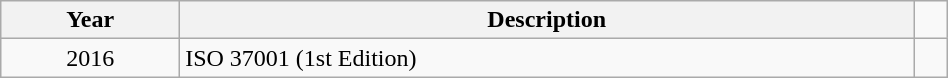<table class = "wikitable" font-size = 95%; width = 50%; background-color = transparent>
<tr>
<th>Year</th>
<th>Description</th>
</tr>
<tr>
<td align = "center">2016</td>
<td>ISO 37001 (1st Edition)</td>
<td></td>
</tr>
</table>
